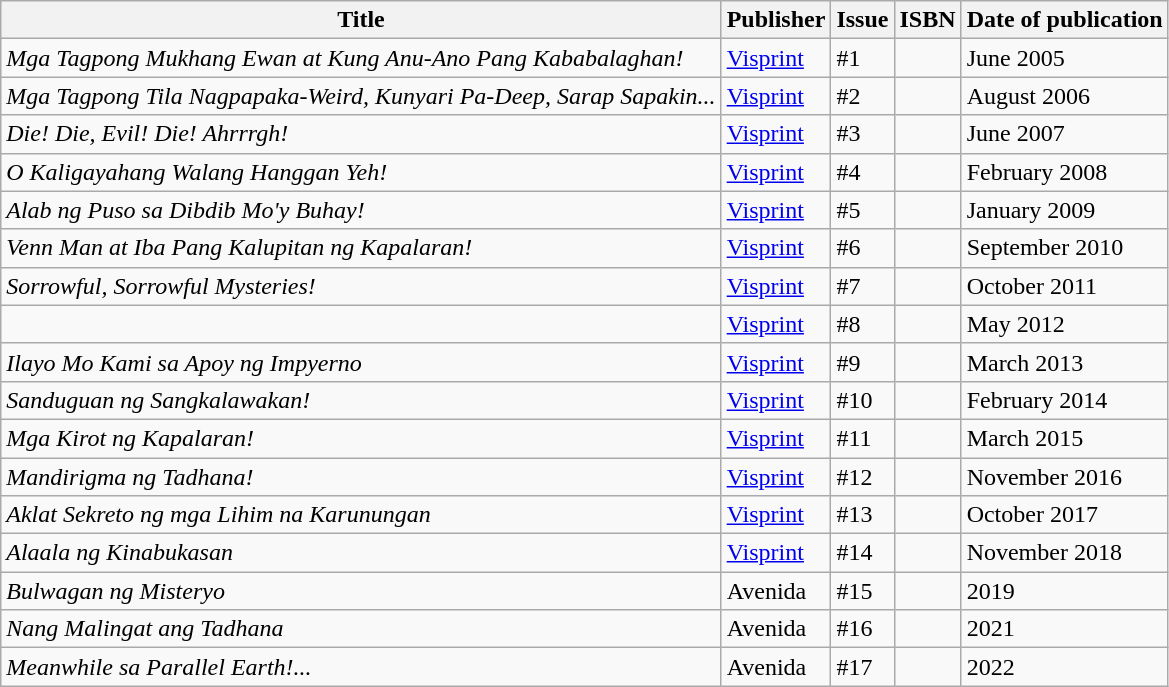<table class="wikitable">
<tr>
<th>Title</th>
<th>Publisher</th>
<th>Issue</th>
<th>ISBN</th>
<th>Date of publication</th>
</tr>
<tr>
<td><em>Mga Tagpong Mukhang Ewan at Kung Anu-Ano Pang Kababalaghan!</em></td>
<td><a href='#'>Visprint</a></td>
<td>#1</td>
<td></td>
<td>June 2005</td>
</tr>
<tr>
<td><em>Mga Tagpong Tila Nagpapaka-Weird, Kunyari Pa-Deep, Sarap Sapakin...</em></td>
<td><a href='#'>Visprint</a></td>
<td>#2</td>
<td></td>
<td>August 2006</td>
</tr>
<tr>
<td><em>Die! Die, Evil! Die! Ahrrrgh!</em></td>
<td><a href='#'>Visprint</a></td>
<td>#3</td>
<td></td>
<td>June 2007</td>
</tr>
<tr>
<td><em>O Kaligayahang Walang Hanggan Yeh!</em></td>
<td><a href='#'>Visprint</a></td>
<td>#4</td>
<td></td>
<td>February 2008</td>
</tr>
<tr>
<td><em>Alab ng Puso sa Dibdib Mo'y Buhay!</em></td>
<td><a href='#'>Visprint</a></td>
<td>#5</td>
<td></td>
<td>January 2009</td>
</tr>
<tr>
<td><em>Venn Man at Iba Pang Kalupitan ng Kapalaran!</em></td>
<td><a href='#'>Visprint</a></td>
<td>#6</td>
<td></td>
<td>September 2010</td>
</tr>
<tr>
<td><em>Sorrowful, Sorrowful Mysteries!</em></td>
<td><a href='#'>Visprint</a></td>
<td>#7</td>
<td></td>
<td>October 2011</td>
</tr>
<tr>
<td></td>
<td><a href='#'>Visprint</a></td>
<td>#8</td>
<td></td>
<td>May 2012</td>
</tr>
<tr>
<td><em>Ilayo Mo Kami sa Apoy ng Impyerno</em></td>
<td><a href='#'>Visprint</a></td>
<td>#9</td>
<td></td>
<td>March 2013</td>
</tr>
<tr>
<td><em>Sanduguan ng Sangkalawakan!</em></td>
<td><a href='#'>Visprint</a></td>
<td>#10</td>
<td></td>
<td>February 2014</td>
</tr>
<tr>
<td><em>Mga Kirot ng Kapalaran!</em></td>
<td><a href='#'>Visprint</a></td>
<td>#11</td>
<td></td>
<td>March 2015</td>
</tr>
<tr>
<td><em>Mandirigma ng Tadhana!</em></td>
<td><a href='#'>Visprint</a></td>
<td>#12</td>
<td></td>
<td>November 2016</td>
</tr>
<tr>
<td><em>Aklat Sekreto ng mga Lihim na Karunungan</em></td>
<td><a href='#'>Visprint</a></td>
<td>#13</td>
<td></td>
<td>October 2017</td>
</tr>
<tr>
<td><em>Alaala ng Kinabukasan</em></td>
<td><a href='#'>Visprint</a></td>
<td>#14</td>
<td></td>
<td>November 2018</td>
</tr>
<tr>
<td><em>Bulwagan ng Misteryo</em></td>
<td>Avenida</td>
<td>#15</td>
<td></td>
<td>2019</td>
</tr>
<tr>
<td><em>Nang Malingat ang Tadhana</em></td>
<td>Avenida</td>
<td>#16</td>
<td></td>
<td>2021</td>
</tr>
<tr>
<td><em>Meanwhile sa Parallel Earth!...</em></td>
<td>Avenida</td>
<td>#17</td>
<td></td>
<td>2022</td>
</tr>
</table>
